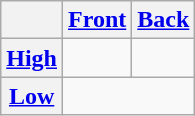<table class="wikitable" style="text-align:center">
<tr>
<th></th>
<th><a href='#'>Front</a></th>
<th><a href='#'>Back</a></th>
</tr>
<tr>
<th><a href='#'>High</a></th>
<td>     </td>
<td>     </td>
</tr>
<tr>
<th><a href='#'>Low</a></th>
<td colspan="2">     </td>
</tr>
</table>
